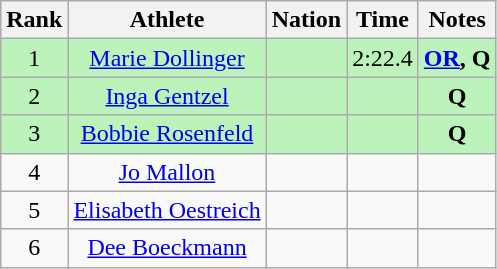<table class="wikitable sortable" style="text-align:center">
<tr>
<th>Rank</th>
<th>Athlete</th>
<th>Nation</th>
<th>Time</th>
<th>Notes</th>
</tr>
<tr bgcolor=bbf3bb>
<td>1</td>
<td><a href='#'>Marie Dollinger</a></td>
<td align=left></td>
<td>2:22.4</td>
<td><strong><a href='#'>OR</a>, Q</strong></td>
</tr>
<tr bgcolor=bbf3bb>
<td>2</td>
<td><a href='#'>Inga Gentzel</a></td>
<td align=left></td>
<td></td>
<td><strong> Q </strong></td>
</tr>
<tr bgcolor=bbf3bb>
<td>3</td>
<td><a href='#'>Bobbie Rosenfeld</a></td>
<td align=left></td>
<td></td>
<td><strong> Q </strong></td>
</tr>
<tr>
<td>4</td>
<td><a href='#'>Jo Mallon</a></td>
<td align=left></td>
<td></td>
<td><strong> </strong></td>
</tr>
<tr>
<td>5</td>
<td><a href='#'>Elisabeth Oestreich</a></td>
<td align=left></td>
<td></td>
<td><strong> </strong></td>
</tr>
<tr>
<td>6</td>
<td><a href='#'>Dee Boeckmann</a></td>
<td align=left></td>
<td></td>
<td><strong> </strong></td>
</tr>
</table>
